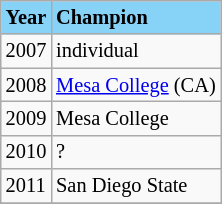<table class="wikitable" style="font-size:85%;">
<tr ! style="background-color: #87D3F8;">
<td><strong>Year</strong></td>
<td><strong>Champion</strong></td>
</tr>
<tr --->
<td>2007</td>
<td>individual</td>
</tr>
<tr --->
<td>2008</td>
<td><a href='#'>Mesa College</a> (CA)</td>
</tr>
<tr --->
<td>2009</td>
<td>Mesa College</td>
</tr>
<tr --->
<td>2010</td>
<td>?</td>
</tr>
<tr --->
<td>2011</td>
<td>San Diego State</td>
</tr>
<tr --->
</tr>
</table>
